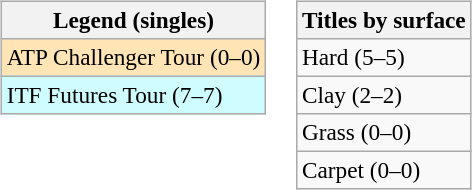<table>
<tr valign=top>
<td><br><table class=wikitable style=font-size:97%>
<tr>
<th>Legend (singles)</th>
</tr>
<tr bgcolor=moccasin>
<td>ATP Challenger Tour (0–0)</td>
</tr>
<tr bgcolor=#cffcff>
<td>ITF Futures Tour (7–7)</td>
</tr>
</table>
</td>
<td><br><table class=wikitable style=font-size:97%>
<tr>
<th>Titles by surface</th>
</tr>
<tr>
<td>Hard (5–5)</td>
</tr>
<tr>
<td>Clay (2–2)</td>
</tr>
<tr>
<td>Grass (0–0)</td>
</tr>
<tr>
<td>Carpet (0–0)</td>
</tr>
</table>
</td>
</tr>
</table>
